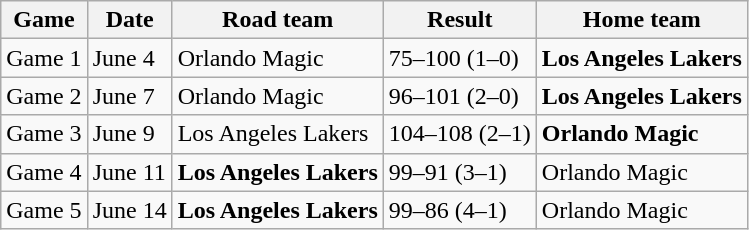<table class="wikitable">
<tr>
<th>Game</th>
<th>Date</th>
<th>Road team</th>
<th>Result</th>
<th>Home team</th>
</tr>
<tr>
<td>Game 1</td>
<td>June 4</td>
<td>Orlando Magic</td>
<td>75–100 (1–0)</td>
<td><strong>Los Angeles Lakers</strong></td>
</tr>
<tr>
<td>Game 2</td>
<td>June 7</td>
<td>Orlando Magic</td>
<td>96–101 (2–0)</td>
<td><strong>Los Angeles Lakers</strong></td>
</tr>
<tr>
<td>Game 3</td>
<td>June 9</td>
<td>Los Angeles Lakers</td>
<td>104–108 (2–1)</td>
<td><strong>Orlando Magic</strong></td>
</tr>
<tr>
<td>Game 4</td>
<td>June 11</td>
<td><strong>Los Angeles Lakers</strong></td>
<td>99–91 (3–1)</td>
<td>Orlando Magic</td>
</tr>
<tr>
<td>Game 5</td>
<td>June 14</td>
<td><strong>Los Angeles Lakers</strong></td>
<td>99–86 (4–1)</td>
<td>Orlando Magic</td>
</tr>
</table>
